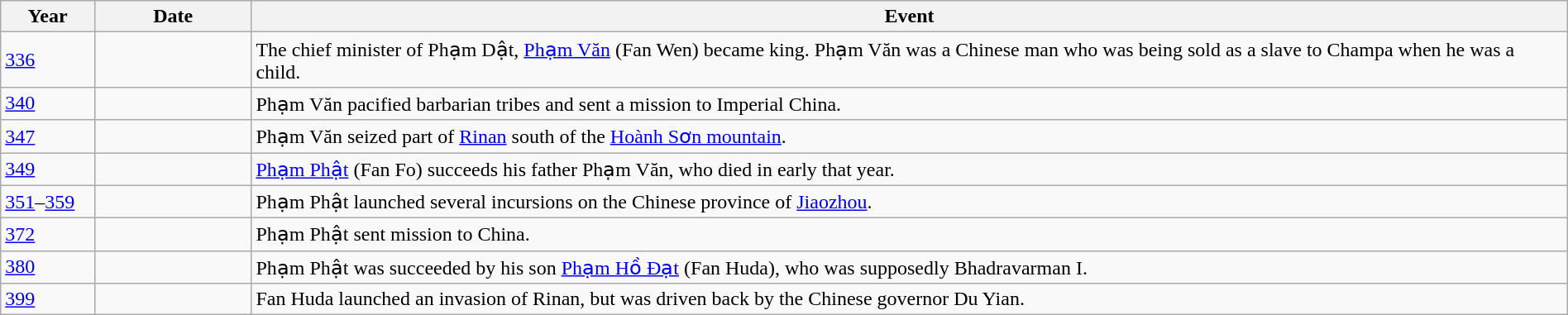<table class="wikitable" width="100%">
<tr>
<th style="width:6%">Year</th>
<th style="width:10%">Date</th>
<th>Event</th>
</tr>
<tr>
<td><a href='#'>336</a></td>
<td></td>
<td>The chief minister of Phạm Dật, <a href='#'>Phạm Văn</a> (Fan Wen) became king. Phạm Văn was a Chinese man who was being sold as a slave to Champa when he was a child.</td>
</tr>
<tr>
<td><a href='#'>340</a></td>
<td></td>
<td>Phạm Văn pacified barbarian tribes and sent a mission to Imperial China.</td>
</tr>
<tr>
<td><a href='#'>347</a></td>
<td></td>
<td>Phạm Văn seized part of <a href='#'>Rinan</a> south of the <a href='#'>Hoành Sơn mountain</a>.</td>
</tr>
<tr>
<td><a href='#'>349</a></td>
<td></td>
<td><a href='#'>Phạm Phật</a> (Fan Fo) succeeds his father Phạm Văn, who died in early that year.</td>
</tr>
<tr>
<td><a href='#'>351</a>–<a href='#'>359</a></td>
<td></td>
<td>Phạm Phật launched several incursions on the Chinese province of <a href='#'>Jiaozhou</a>.</td>
</tr>
<tr>
<td><a href='#'>372</a></td>
<td></td>
<td>Phạm Phật sent mission to China.</td>
</tr>
<tr>
<td><a href='#'>380</a></td>
<td></td>
<td>Phạm Phật was succeeded by his son <a href='#'>Phạm Hồ Đạt</a> (Fan Huda), who was supposedly Bhadravarman I.</td>
</tr>
<tr>
<td><a href='#'>399</a></td>
<td></td>
<td>Fan Huda launched an invasion of Rinan, but was driven back by the Chinese governor Du Yian.</td>
</tr>
</table>
